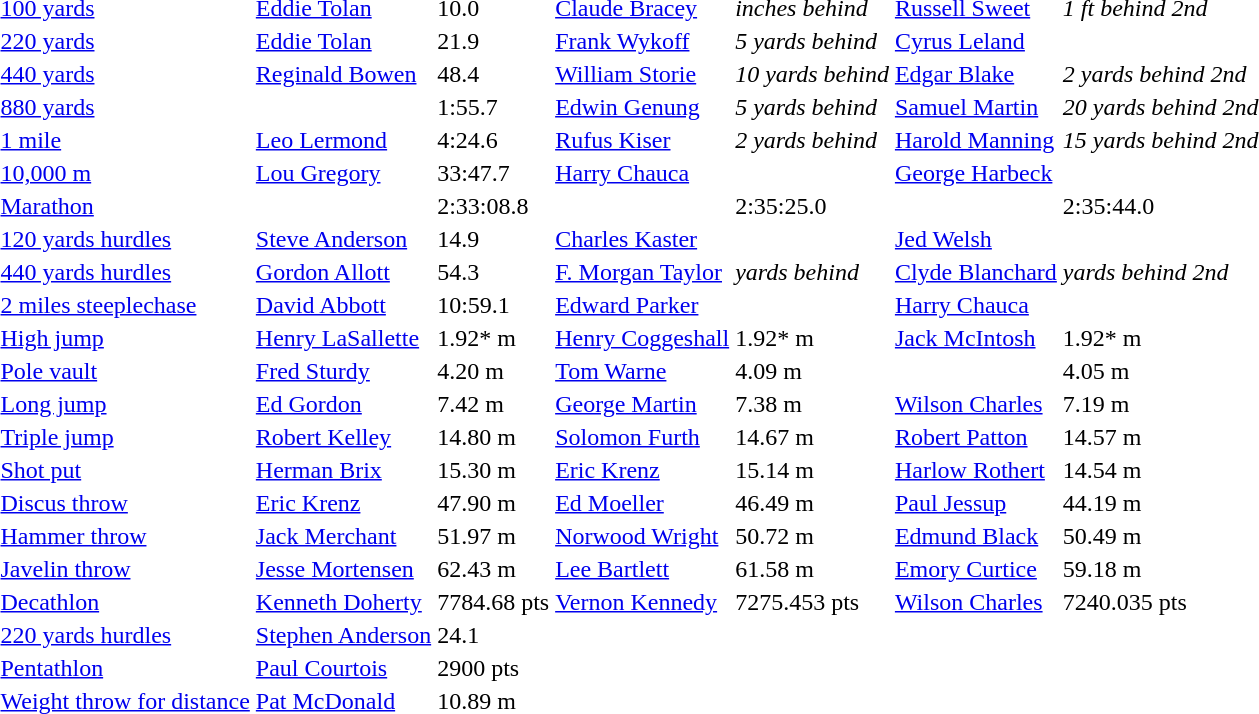<table>
<tr>
<td><a href='#'>100 yards</a></td>
<td><a href='#'>Eddie Tolan</a></td>
<td>10.0</td>
<td><a href='#'>Claude Bracey</a></td>
<td><em>inches behind</em></td>
<td><a href='#'>Russell Sweet</a></td>
<td><em>1 ft behind 2nd</em></td>
</tr>
<tr>
<td><a href='#'>220 yards</a></td>
<td><a href='#'>Eddie Tolan</a></td>
<td>21.9</td>
<td><a href='#'>Frank Wykoff</a></td>
<td><em>5 yards behind</em></td>
<td><a href='#'>Cyrus Leland</a></td>
<td></td>
</tr>
<tr>
<td><a href='#'>440 yards</a></td>
<td><a href='#'>Reginald Bowen</a></td>
<td>48.4</td>
<td><a href='#'>William Storie</a></td>
<td><em>10 yards behind</em></td>
<td><a href='#'>Edgar Blake</a></td>
<td><em>2 yards behind 2nd</em></td>
</tr>
<tr>
<td><a href='#'>880 yards</a></td>
<td></td>
<td>1:55.7</td>
<td><a href='#'>Edwin Genung</a></td>
<td><em>5 yards behind</em></td>
<td><a href='#'>Samuel Martin</a></td>
<td><em>20 yards behind 2nd</em></td>
</tr>
<tr>
<td><a href='#'>1 mile</a></td>
<td><a href='#'>Leo Lermond</a></td>
<td>4:24.6</td>
<td><a href='#'>Rufus Kiser</a></td>
<td><em>2 yards behind</em></td>
<td><a href='#'>Harold Manning</a></td>
<td><em>15 yards behind 2nd</em></td>
</tr>
<tr>
<td><a href='#'>10,000 m</a></td>
<td><a href='#'>Lou Gregory</a></td>
<td>33:47.7</td>
<td><a href='#'>Harry Chauca</a></td>
<td></td>
<td><a href='#'>George Harbeck</a></td>
<td></td>
</tr>
<tr>
<td><a href='#'>Marathon</a></td>
<td></td>
<td>2:33:08.8</td>
<td></td>
<td>2:35:25.0</td>
<td></td>
<td>2:35:44.0</td>
</tr>
<tr>
<td><a href='#'>120 yards hurdles</a></td>
<td><a href='#'>Steve Anderson</a></td>
<td>14.9</td>
<td><a href='#'>Charles Kaster</a></td>
<td></td>
<td><a href='#'>Jed Welsh</a></td>
<td></td>
</tr>
<tr>
<td><a href='#'>440 yards hurdles</a></td>
<td><a href='#'>Gordon Allott</a></td>
<td>54.3</td>
<td><a href='#'>F. Morgan Taylor</a></td>
<td><em>yards behind</em></td>
<td><a href='#'>Clyde Blanchard</a></td>
<td><em>yards behind 2nd</em></td>
</tr>
<tr>
<td><a href='#'>2 miles steeplechase</a></td>
<td><a href='#'>David Abbott</a></td>
<td>10:59.1</td>
<td><a href='#'>Edward Parker</a></td>
<td></td>
<td><a href='#'>Harry Chauca</a></td>
<td></td>
</tr>
<tr>
<td><a href='#'>High jump</a></td>
<td><a href='#'>Henry LaSallette</a></td>
<td>1.92* m</td>
<td><a href='#'>Henry Coggeshall</a></td>
<td>1.92* m</td>
<td><a href='#'>Jack McIntosh</a></td>
<td>1.92* m</td>
</tr>
<tr>
<td><a href='#'>Pole vault</a></td>
<td><a href='#'>Fred Sturdy</a></td>
<td>4.20 m</td>
<td><a href='#'>Tom Warne</a></td>
<td>4.09 m</td>
<td></td>
<td>4.05 m</td>
</tr>
<tr>
<td><a href='#'>Long jump</a></td>
<td><a href='#'>Ed Gordon</a></td>
<td>7.42 m</td>
<td><a href='#'>George Martin</a></td>
<td>7.38 m</td>
<td><a href='#'>Wilson Charles</a></td>
<td>7.19 m</td>
</tr>
<tr>
<td><a href='#'>Triple jump</a></td>
<td><a href='#'>Robert Kelley</a></td>
<td>14.80 m</td>
<td><a href='#'>Solomon Furth</a></td>
<td>14.67 m</td>
<td><a href='#'>Robert Patton</a></td>
<td>14.57 m</td>
</tr>
<tr>
<td><a href='#'>Shot put</a></td>
<td><a href='#'>Herman Brix</a></td>
<td>15.30 m</td>
<td><a href='#'>Eric Krenz</a></td>
<td>15.14 m</td>
<td><a href='#'>Harlow Rothert</a></td>
<td>14.54 m</td>
</tr>
<tr>
<td><a href='#'>Discus throw</a></td>
<td><a href='#'>Eric Krenz</a></td>
<td>47.90 m</td>
<td><a href='#'>Ed Moeller</a></td>
<td>46.49 m</td>
<td><a href='#'>Paul Jessup</a></td>
<td>44.19 m</td>
</tr>
<tr>
<td><a href='#'>Hammer throw</a></td>
<td><a href='#'>Jack Merchant</a></td>
<td>51.97 m</td>
<td><a href='#'>Norwood Wright</a></td>
<td>50.72 m</td>
<td><a href='#'>Edmund Black</a></td>
<td>50.49 m</td>
</tr>
<tr>
<td><a href='#'>Javelin throw</a></td>
<td><a href='#'>Jesse Mortensen</a></td>
<td>62.43 m</td>
<td><a href='#'>Lee Bartlett</a></td>
<td>61.58 m</td>
<td><a href='#'>Emory Curtice</a></td>
<td>59.18 m</td>
</tr>
<tr>
<td><a href='#'>Decathlon</a></td>
<td><a href='#'>Kenneth Doherty</a></td>
<td>7784.68 pts</td>
<td><a href='#'>Vernon Kennedy</a></td>
<td>7275.453 pts</td>
<td><a href='#'>Wilson Charles</a></td>
<td>7240.035 pts</td>
</tr>
<tr>
<td><a href='#'>220 yards hurdles</a></td>
<td><a href='#'>Stephen Anderson</a></td>
<td>24.1</td>
<td></td>
<td></td>
<td></td>
<td></td>
</tr>
<tr>
<td><a href='#'>Pentathlon</a></td>
<td><a href='#'>Paul Courtois</a></td>
<td>2900 pts</td>
<td></td>
<td></td>
<td></td>
<td></td>
</tr>
<tr>
<td><a href='#'>Weight throw for distance</a></td>
<td><a href='#'>Pat McDonald</a></td>
<td>10.89 m</td>
<td></td>
<td></td>
<td></td>
<td></td>
</tr>
</table>
